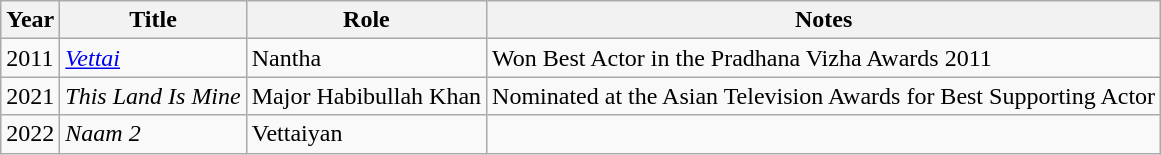<table class="wikitable">
<tr>
<th>Year</th>
<th>Title</th>
<th>Role</th>
<th>Notes</th>
</tr>
<tr>
<td>2011</td>
<td><em><a href='#'>Vettai</a></em></td>
<td>Nantha</td>
<td>Won Best Actor in the Pradhana Vizha Awards 2011</td>
</tr>
<tr>
<td>2021</td>
<td><em>This Land Is Mine</em></td>
<td>Major Habibullah Khan</td>
<td>Nominated at the Asian Television Awards for Best Supporting Actor</td>
</tr>
<tr>
<td>2022</td>
<td><em>Naam 2</em></td>
<td>Vettaiyan</td>
<td></td>
</tr>
</table>
